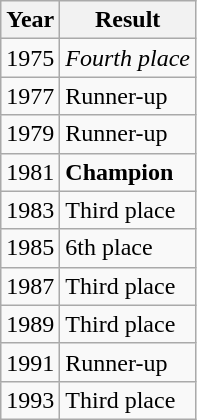<table class="wikitable">
<tr>
<th>Year</th>
<th>Result</th>
</tr>
<tr>
<td> 1975</td>
<td><em>Fourth place</em></td>
</tr>
<tr>
<td> 1977</td>
<td> Runner-up</td>
</tr>
<tr>
<td> 1979</td>
<td> Runner-up</td>
</tr>
<tr>
<td> 1981</td>
<td> <strong>Champion</strong></td>
</tr>
<tr>
<td> 1983</td>
<td> Third place</td>
</tr>
<tr>
<td> 1985</td>
<td>6th place</td>
</tr>
<tr>
<td> 1987</td>
<td> Third place</td>
</tr>
<tr>
<td> 1989</td>
<td> Third place</td>
</tr>
<tr>
<td> 1991</td>
<td> Runner-up</td>
</tr>
<tr>
<td> 1993</td>
<td> Third place</td>
</tr>
</table>
